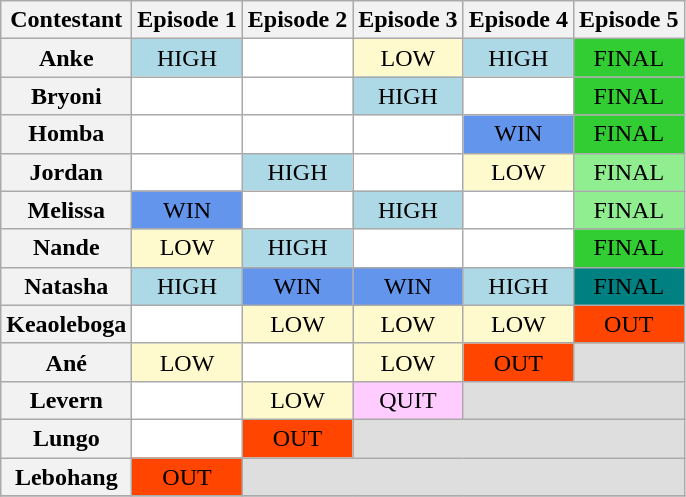<table class="wikitable" style="text-align:center">
<tr>
<th scope="col">Contestant</th>
<th scope="col">Episode 1</th>
<th scope="col">Episode 2</th>
<th scope="col">Episode 3</th>
<th scope="col">Episode 4</th>
<th scope="col">Episode 5</th>
</tr>
<tr>
<th scope="row">Anke</th>
<td style="background:lightblue">HIGH</td>
<td style="background:white"></td>
<td style="background:lemonchiffon">LOW</td>
<td style="background:lightblue">HIGH</td>
<td style="background:LimeGreen">FINAL</td>
</tr>
<tr>
<th scope="row">Bryoni</th>
<td style="background:white"></td>
<td style="background:white"></td>
<td style="background:lightblue">HIGH</td>
<td style="background:white"></td>
<td style="background:LimeGreen">FINAL</td>
</tr>
<tr>
<th scope="row">Homba</th>
<td style="background:white"></td>
<td style="background:white"></td>
<td style="background:white"></td>
<td style="background:cornflowerblue">WIN</td>
<td style="background:LimeGreen">FINAL</td>
</tr>
<tr>
<th scope="row">Jordan</th>
<td style="background:white"></td>
<td style="background:lightblue">HIGH</td>
<td style="background:white"></td>
<td style="background:lemonchiffon">LOW</td>
<td style="background:lightgreen">FINAL</td>
</tr>
<tr>
<th scope="row">Melissa</th>
<td style="background:cornflowerblue">WIN</td>
<td style="background:white"></td>
<td style="background:lightblue">HIGH</td>
<td style="background:white"></td>
<td style="background:lightgreen">FINAL</td>
</tr>
<tr>
<th scope="row">Nande</th>
<td style="background:lemonchiffon">LOW</td>
<td style="background:lightblue">HIGH</td>
<td style="background:white"></td>
<td style="background:white"></td>
<td style="background:LimeGreen">FINAL</td>
</tr>
<tr>
<th scope="row">Natasha</th>
<td style="background:lightblue">HIGH</td>
<td style="background:cornflowerblue">WIN</td>
<td style="background:cornflowerblue">WIN</td>
<td style="background:lightblue">HIGH</td>
<td style="background:teal">FINAL</td>
</tr>
<tr>
<th scope="row">Keaoleboga</th>
<td style="background:white"></td>
<td style="background:lemonchiffon">LOW</td>
<td style="background:lemonchiffon">LOW</td>
<td style="background:lemonchiffon">LOW</td>
<td style="background:OrangeRed">OUT</td>
</tr>
<tr>
<th scope="row">Ané</th>
<td style="background:lemonchiffon">LOW</td>
<td style="background:white"></td>
<td style="background:lemonchiffon">LOW</td>
<td style="background:OrangeRed">OUT</td>
<td colspan=2 style="background:#dedede"></td>
</tr>
<tr>
<th scope="row">Levern</th>
<td style="background:white"></td>
<td style="background:lemonchiffon">LOW</td>
<td style="background:#FCF">QUIT</td>
<td colspan=3 style="background:#dedede"></td>
</tr>
<tr>
<th scope="row">Lungo</th>
<td style="background:white"></td>
<td style="background:OrangeRed">OUT</td>
<td colspan=3 style="background:#dedede"></td>
</tr>
<tr>
<th scope="row">Lebohang</th>
<td style="background:OrangeRed">OUT</td>
<td colspan=4 style="background:#dedede"></td>
</tr>
<tr>
</tr>
</table>
